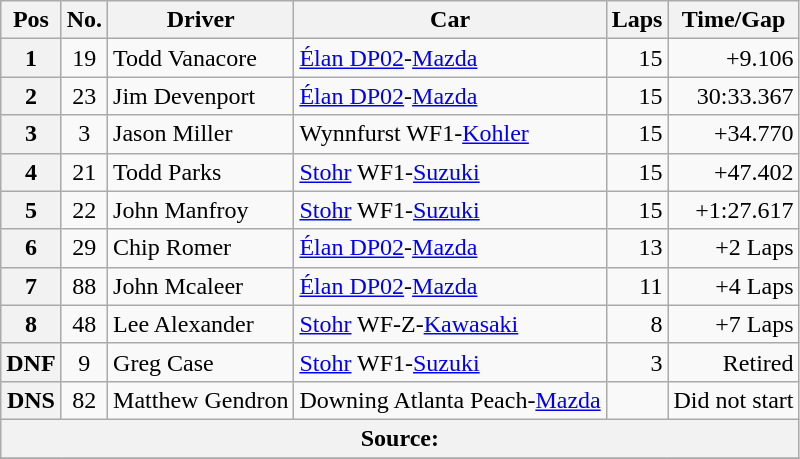<table class="wikitable">
<tr>
<th>Pos</th>
<th>No.</th>
<th>Driver</th>
<th>Car</th>
<th>Laps</th>
<th>Time/Gap</th>
</tr>
<tr>
<th>1</th>
<td align=center>19</td>
<td> Todd Vanacore</td>
<td><a href='#'>Élan DP02</a>-<a href='#'>Mazda</a></td>
<td align=right>15</td>
<td align=right>+9.106</td>
</tr>
<tr>
<th>2</th>
<td align=center>23</td>
<td> Jim Devenport</td>
<td><a href='#'>Élan DP02</a>-<a href='#'>Mazda</a></td>
<td align=right>15</td>
<td align=right>30:33.367</td>
</tr>
<tr>
<th>3</th>
<td align=center>3</td>
<td> Jason Miller</td>
<td>Wynnfurst WF1-<a href='#'>Kohler</a></td>
<td align=right>15</td>
<td align=right>+34.770</td>
</tr>
<tr>
<th>4</th>
<td align=center>21</td>
<td> Todd Parks</td>
<td><a href='#'>Stohr</a> WF1-<a href='#'>Suzuki</a></td>
<td align=right>15</td>
<td align=right>+47.402</td>
</tr>
<tr>
<th>5</th>
<td align=center>22</td>
<td> John Manfroy</td>
<td><a href='#'>Stohr</a> WF1-<a href='#'>Suzuki</a></td>
<td align=right>15</td>
<td align=right>+1:27.617</td>
</tr>
<tr>
<th>6</th>
<td align=center>29</td>
<td> Chip Romer</td>
<td><a href='#'>Élan DP02</a>-<a href='#'>Mazda</a></td>
<td align=right>13</td>
<td align=right>+2 Laps</td>
</tr>
<tr>
<th>7</th>
<td align=center>88</td>
<td> John Mcaleer</td>
<td><a href='#'>Élan DP02</a>-<a href='#'>Mazda</a></td>
<td align=right>11</td>
<td align=right>+4 Laps</td>
</tr>
<tr>
<th>8</th>
<td align=center>48</td>
<td> Lee Alexander</td>
<td><a href='#'>Stohr</a> WF-Z-<a href='#'>Kawasaki</a></td>
<td align=right>8</td>
<td align=right>+7 Laps</td>
</tr>
<tr>
<th>DNF</th>
<td align=center>9</td>
<td> Greg Case</td>
<td><a href='#'>Stohr</a> WF1-<a href='#'>Suzuki</a></td>
<td align=right>3</td>
<td align=right>Retired</td>
</tr>
<tr>
<th>DNS</th>
<td align=center>82</td>
<td> Matthew Gendron</td>
<td>Downing Atlanta Peach-<a href='#'>Mazda</a></td>
<td align=right></td>
<td align=right>Did not start</td>
</tr>
<tr>
<th colspan=6>Source:</th>
</tr>
<tr>
</tr>
</table>
